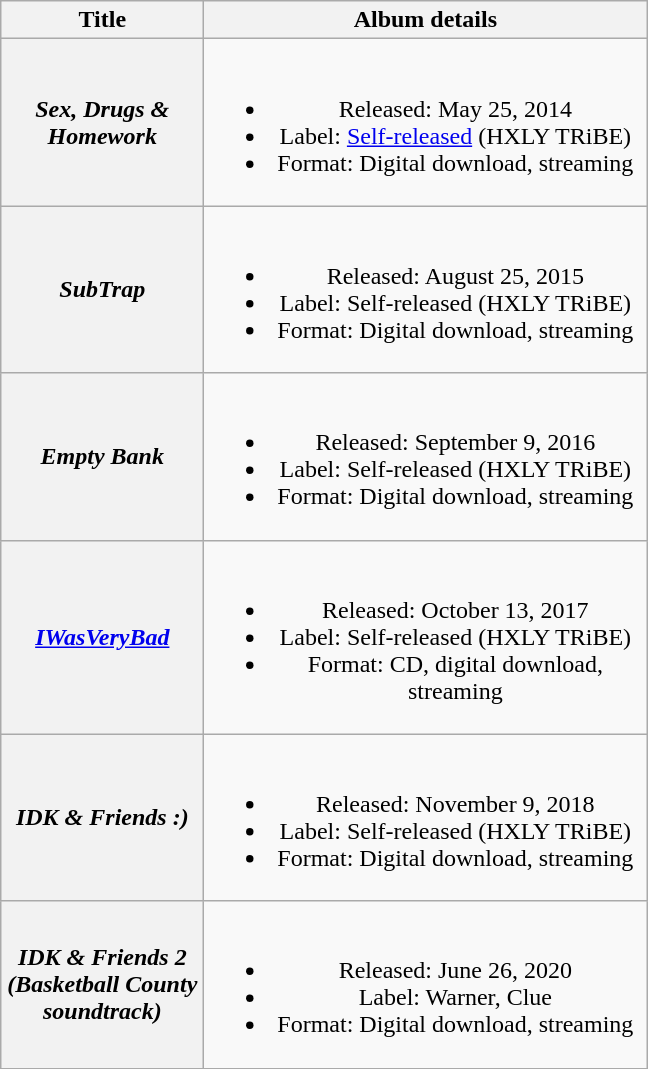<table class="wikitable plainrowheaders" style="text-align:center;">
<tr>
<th scope="col" style="width:8em;">Title</th>
<th scope="col" style="width:18em;">Album details</th>
</tr>
<tr>
<th scope="row"><em>Sex, Drugs & Homework</em><br></th>
<td><br><ul><li>Released: May 25, 2014</li><li>Label: <a href='#'>Self-released</a> (HXLY TRiBE)</li><li>Format: Digital download, streaming</li></ul></td>
</tr>
<tr>
<th scope="row"><em>SubTrap</em><br></th>
<td><br><ul><li>Released: August 25, 2015</li><li>Label: Self-released (HXLY TRiBE)</li><li>Format: Digital download, streaming</li></ul></td>
</tr>
<tr>
<th scope="row"><em>Empty Bank</em><br></th>
<td><br><ul><li>Released: September 9, 2016</li><li>Label: Self-released (HXLY TRiBE)</li><li>Format: Digital download, streaming</li></ul></td>
</tr>
<tr>
<th scope="row"><em><a href='#'>IWasVeryBad</a></em></th>
<td><br><ul><li>Released: October 13, 2017</li><li>Label: Self-released (HXLY TRiBE)</li><li>Format: CD, digital download, streaming</li></ul></td>
</tr>
<tr>
<th scope="row"><em>IDK & Friends :)</em></th>
<td><br><ul><li>Released: November 9, 2018</li><li>Label: Self-released (HXLY TRiBE)</li><li>Format: Digital download, streaming</li></ul></td>
</tr>
<tr>
<th scope="row"><em>IDK & Friends 2 (Basketball County soundtrack)</em></th>
<td><br><ul><li>Released: June 26, 2020</li><li>Label: Warner, Clue</li><li>Format: Digital download, streaming</li></ul></td>
</tr>
</table>
